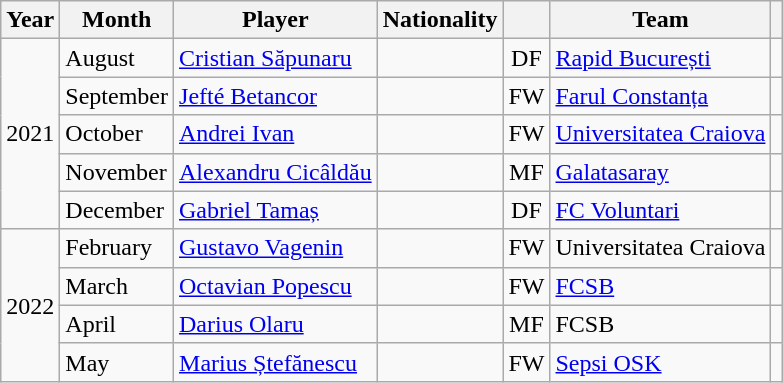<table class="wikitable sortable plainrowheaders">
<tr>
<th>Year</th>
<th>Month</th>
<th>Player</th>
<th scope=col>Nationality</th>
<th scope=col></th>
<th>Team</th>
<th scope="col" class="unsortable"></th>
</tr>
<tr>
<td rowspan="5">2021</td>
<td>August</td>
<td><a href='#'>Cristian Săpunaru</a></td>
<td></td>
<td align=center>DF</td>
<td><a href='#'>Rapid București</a></td>
<td></td>
</tr>
<tr>
<td>September</td>
<td><a href='#'>Jefté Betancor</a></td>
<td></td>
<td align=center>FW</td>
<td><a href='#'>Farul Constanța</a></td>
<td></td>
</tr>
<tr>
<td>October</td>
<td><a href='#'>Andrei Ivan</a></td>
<td></td>
<td align=center>FW</td>
<td><a href='#'>Universitatea Craiova</a></td>
<td></td>
</tr>
<tr>
<td>November</td>
<td><a href='#'>Alexandru Cicâldău</a></td>
<td></td>
<td align=center>MF</td>
<td> <a href='#'>Galatasaray</a></td>
<td></td>
</tr>
<tr>
<td>December</td>
<td><a href='#'>Gabriel Tamaș</a></td>
<td></td>
<td align=center>DF</td>
<td><a href='#'>FC Voluntari</a></td>
<td></td>
</tr>
<tr>
<td rowspan="4">2022</td>
<td>February</td>
<td><a href='#'>Gustavo Vagenin</a></td>
<td></td>
<td align=center>FW</td>
<td>Universitatea Craiova</td>
<td></td>
</tr>
<tr>
<td>March</td>
<td><a href='#'>Octavian Popescu</a></td>
<td></td>
<td align=center>FW</td>
<td><a href='#'>FCSB</a></td>
<td></td>
</tr>
<tr>
<td>April</td>
<td><a href='#'>Darius Olaru</a></td>
<td></td>
<td align=center>MF</td>
<td>FCSB</td>
<td></td>
</tr>
<tr>
<td>May</td>
<td><a href='#'>Marius Ștefănescu</a></td>
<td></td>
<td align=center>FW</td>
<td><a href='#'>Sepsi OSK</a></td>
<td></td>
</tr>
</table>
